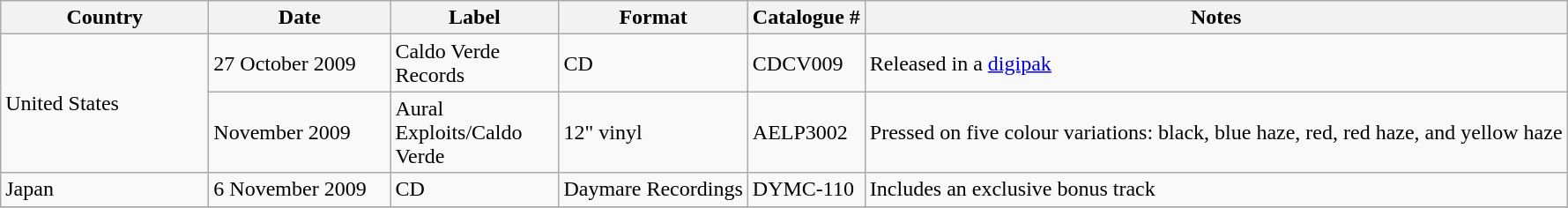<table class="wikitable">
<tr>
<th width="150px">Country</th>
<th width="130px">Date</th>
<th width="120px">Label</th>
<th>Format</th>
<th>Catalogue #</th>
<th>Notes</th>
</tr>
<tr>
<td rowspan="2">United States</td>
<td>27 October 2009</td>
<td>Caldo Verde Records</td>
<td>CD</td>
<td>CDCV009</td>
<td>Released in a <a href='#'>digipak</a></td>
</tr>
<tr>
<td>November 2009</td>
<td>Aural Exploits/Caldo Verde</td>
<td>12" vinyl</td>
<td>AELP3002</td>
<td>Pressed on five colour variations: black, blue haze, red, red haze, and yellow haze</td>
</tr>
<tr>
<td>Japan</td>
<td>6 November 2009</td>
<td>CD</td>
<td>Daymare Recordings</td>
<td>DYMC-110</td>
<td>Includes an exclusive bonus track</td>
</tr>
<tr>
</tr>
</table>
